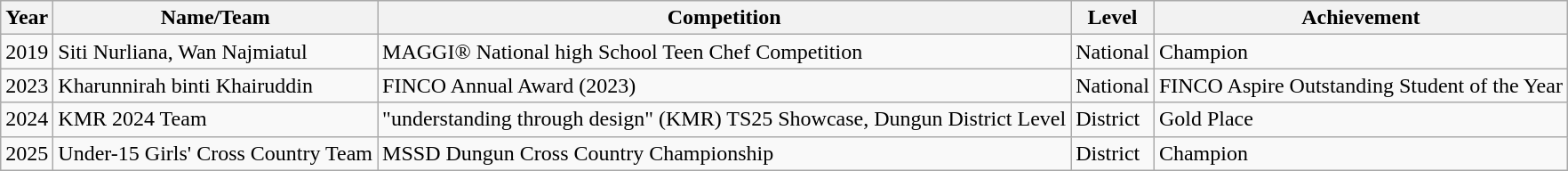<table class="wikitable">
<tr>
<th>Year</th>
<th>Name/Team</th>
<th>Competition</th>
<th>Level</th>
<th>Achievement</th>
</tr>
<tr>
<td>2019</td>
<td>Siti Nurliana, Wan Najmiatul</td>
<td>MAGGI® National high School Teen Chef Competition</td>
<td>National</td>
<td>Champion</td>
</tr>
<tr>
<td>2023</td>
<td>Kharunnirah binti Khairuddin</td>
<td>FINCO Annual Award (2023)</td>
<td>National</td>
<td>FINCO Aspire Outstanding Student of the Year</td>
</tr>
<tr>
<td>2024</td>
<td>KMR 2024 Team</td>
<td>"understanding through design" (KMR) TS25 Showcase, Dungun District Level</td>
<td>District</td>
<td>Gold Place</td>
</tr>
<tr>
<td>2025</td>
<td>Under-15 Girls' Cross Country Team</td>
<td>MSSD Dungun Cross Country Championship</td>
<td>District</td>
<td>Champion</td>
</tr>
</table>
